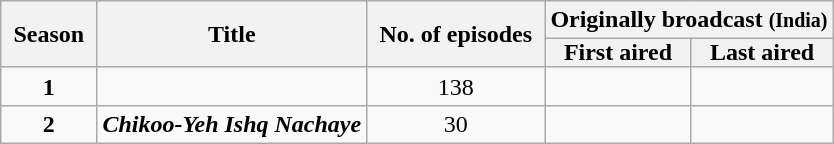<table class="wikitable" style="text-align:center">
<tr>
<th style="padding: 0 8px" rowspan="2">Season</th>
<th rowspan="2">Title</th>
<th style="padding: 0 8px" rowspan="2">No. of episodes</th>
<th colspan="2">Originally broadcast <small>(India)</small></th>
</tr>
<tr>
<th style="padding: 0 8px">First aired</th>
<th style="padding: 0 8px">Last aired</th>
</tr>
<tr>
<td align="center"><strong>1</strong></td>
<td></td>
<td style="text-align:center;">138</td>
<td style="text-align:center;"></td>
<td style="text-align:center;"></td>
</tr>
<tr>
<td align="center"><strong>2</strong></td>
<td><strong><em>Chikoo-Yeh Ishq Nachaye</em></strong></td>
<td style="text-align:center;">30</td>
<td style="text-align:center;"></td>
<td align="center"></td>
</tr>
</table>
